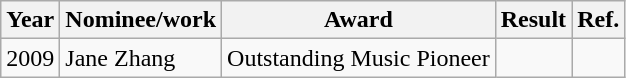<table class="wikitable">
<tr>
<th>Year</th>
<th>Nominee/work</th>
<th>Award</th>
<th><strong>Result</strong></th>
<th>Ref.</th>
</tr>
<tr>
<td>2009</td>
<td>Jane Zhang</td>
<td>Outstanding Music Pioneer</td>
<td></td>
<td></td>
</tr>
</table>
